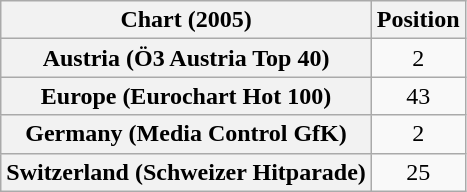<table class="wikitable sortable plainrowheaders" style="text-align:center">
<tr>
<th>Chart (2005)</th>
<th>Position</th>
</tr>
<tr>
<th scope="row">Austria (Ö3 Austria Top 40)</th>
<td>2</td>
</tr>
<tr>
<th scope="row">Europe (Eurochart Hot 100)</th>
<td>43</td>
</tr>
<tr>
<th scope="row">Germany (Media Control GfK)</th>
<td>2</td>
</tr>
<tr>
<th scope="row">Switzerland (Schweizer Hitparade)</th>
<td>25</td>
</tr>
</table>
